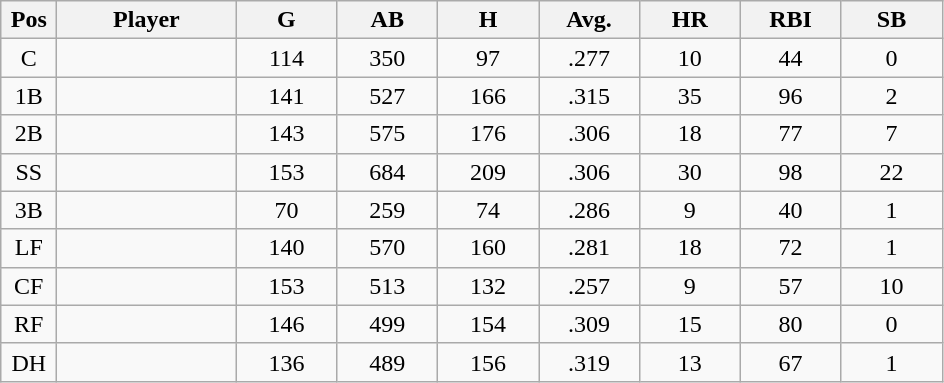<table class="wikitable sortable">
<tr>
<th bgcolor="#DDDDFF" width="5%">Pos</th>
<th bgcolor="#DDDDFF" width="16%">Player</th>
<th bgcolor="#DDDDFF" width="9%">G</th>
<th bgcolor="#DDDDFF" width="9%">AB</th>
<th bgcolor="#DDDDFF" width="9%">H</th>
<th bgcolor="#DDDDFF" width="9%">Avg.</th>
<th bgcolor="#DDDDFF" width="9%">HR</th>
<th bgcolor="#DDDDFF" width="9%">RBI</th>
<th bgcolor="#DDDDFF" width="9%">SB</th>
</tr>
<tr align="center">
<td>C</td>
<td></td>
<td>114</td>
<td>350</td>
<td>97</td>
<td>.277</td>
<td>10</td>
<td>44</td>
<td>0</td>
</tr>
<tr align="center">
<td>1B</td>
<td></td>
<td>141</td>
<td>527</td>
<td>166</td>
<td>.315</td>
<td>35</td>
<td>96</td>
<td>2</td>
</tr>
<tr align="center">
<td>2B</td>
<td></td>
<td>143</td>
<td>575</td>
<td>176</td>
<td>.306</td>
<td>18</td>
<td>77</td>
<td>7</td>
</tr>
<tr align="center">
<td>SS</td>
<td></td>
<td>153</td>
<td>684</td>
<td>209</td>
<td>.306</td>
<td>30</td>
<td>98</td>
<td>22</td>
</tr>
<tr align="center">
<td>3B</td>
<td></td>
<td>70</td>
<td>259</td>
<td>74</td>
<td>.286</td>
<td>9</td>
<td>40</td>
<td>1</td>
</tr>
<tr align="center">
<td>LF</td>
<td></td>
<td>140</td>
<td>570</td>
<td>160</td>
<td>.281</td>
<td>18</td>
<td>72</td>
<td>1</td>
</tr>
<tr align="center">
<td>CF</td>
<td></td>
<td>153</td>
<td>513</td>
<td>132</td>
<td>.257</td>
<td>9</td>
<td>57</td>
<td>10</td>
</tr>
<tr align="center">
<td>RF</td>
<td></td>
<td>146</td>
<td>499</td>
<td>154</td>
<td>.309</td>
<td>15</td>
<td>80</td>
<td>0</td>
</tr>
<tr align="center">
<td>DH</td>
<td></td>
<td>136</td>
<td>489</td>
<td>156</td>
<td>.319</td>
<td>13</td>
<td>67</td>
<td>1</td>
</tr>
</table>
